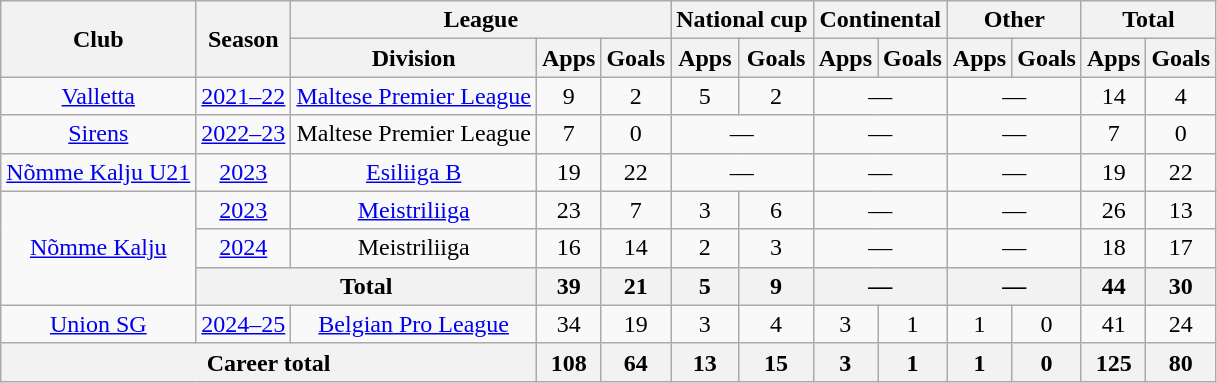<table class="wikitable" style="text-align: center">
<tr>
<th rowspan="2">Club</th>
<th rowspan="2">Season</th>
<th colspan="3">League</th>
<th colspan="2">National cup</th>
<th colspan="2">Continental</th>
<th colspan="2">Other</th>
<th colspan="2">Total</th>
</tr>
<tr>
<th>Division</th>
<th>Apps</th>
<th>Goals</th>
<th>Apps</th>
<th>Goals</th>
<th>Apps</th>
<th>Goals</th>
<th>Apps</th>
<th>Goals</th>
<th>Apps</th>
<th>Goals</th>
</tr>
<tr>
<td><a href='#'>Valletta</a></td>
<td><a href='#'>2021–22</a></td>
<td><a href='#'>Maltese Premier League</a></td>
<td>9</td>
<td>2</td>
<td>5</td>
<td>2</td>
<td colspan="2">—</td>
<td colspan="2">—</td>
<td>14</td>
<td>4</td>
</tr>
<tr>
<td><a href='#'>Sirens</a></td>
<td><a href='#'>2022–23</a></td>
<td>Maltese Premier League</td>
<td>7</td>
<td>0</td>
<td colspan="2">—</td>
<td colspan="2">—</td>
<td colspan="2">—</td>
<td>7</td>
<td>0</td>
</tr>
<tr>
<td><a href='#'>Nõmme Kalju U21</a></td>
<td><a href='#'>2023</a></td>
<td><a href='#'>Esiliiga B</a></td>
<td>19</td>
<td>22</td>
<td colspan="2">—</td>
<td colspan="2">—</td>
<td colspan="2">—</td>
<td>19</td>
<td>22</td>
</tr>
<tr>
<td rowspan="3"><a href='#'>Nõmme Kalju</a></td>
<td><a href='#'>2023</a></td>
<td><a href='#'>Meistriliiga</a></td>
<td>23</td>
<td>7</td>
<td>3</td>
<td>6</td>
<td colspan="2">—</td>
<td colspan="2">—</td>
<td>26</td>
<td>13</td>
</tr>
<tr>
<td><a href='#'>2024</a></td>
<td>Meistriliiga</td>
<td>16</td>
<td>14</td>
<td>2</td>
<td>3</td>
<td colspan="2">—</td>
<td colspan="2">—</td>
<td>18</td>
<td>17</td>
</tr>
<tr>
<th colspan="2">Total</th>
<th>39</th>
<th>21</th>
<th>5</th>
<th>9</th>
<th colspan="2">—</th>
<th colspan="2">—</th>
<th>44</th>
<th>30</th>
</tr>
<tr>
<td><a href='#'>Union SG</a></td>
<td><a href='#'>2024–25</a></td>
<td><a href='#'>Belgian Pro League</a></td>
<td>34</td>
<td>19</td>
<td>3</td>
<td>4</td>
<td>3</td>
<td>1</td>
<td>1</td>
<td>0</td>
<td>41</td>
<td>24</td>
</tr>
<tr>
<th colspan="3">Career total</th>
<th>108</th>
<th>64</th>
<th>13</th>
<th>15</th>
<th>3</th>
<th>1</th>
<th>1</th>
<th>0</th>
<th>125</th>
<th>80</th>
</tr>
</table>
